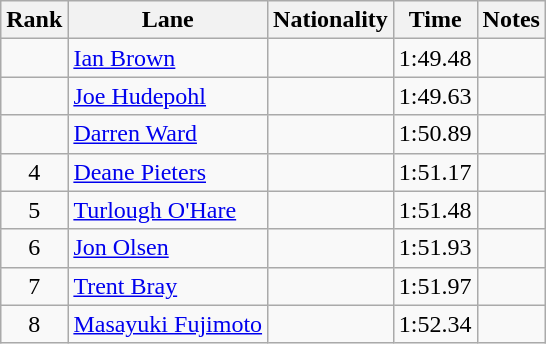<table class="wikitable sortable" style="text-align:center">
<tr>
<th>Rank</th>
<th>Lane</th>
<th>Nationality</th>
<th>Time</th>
<th>Notes</th>
</tr>
<tr>
<td></td>
<td align=left><a href='#'>Ian Brown</a></td>
<td align=left></td>
<td>1:49.48</td>
<td></td>
</tr>
<tr>
<td></td>
<td align=left><a href='#'>Joe Hudepohl</a></td>
<td align=left></td>
<td>1:49.63</td>
<td></td>
</tr>
<tr>
<td></td>
<td align=left><a href='#'>Darren Ward</a></td>
<td align=left></td>
<td>1:50.89</td>
<td></td>
</tr>
<tr>
<td>4</td>
<td align=left><a href='#'>Deane Pieters</a></td>
<td align=left></td>
<td>1:51.17</td>
<td></td>
</tr>
<tr>
<td>5</td>
<td align=left><a href='#'>Turlough O'Hare</a></td>
<td align=left></td>
<td>1:51.48</td>
<td></td>
</tr>
<tr>
<td>6</td>
<td align=left><a href='#'>Jon Olsen</a></td>
<td align=left></td>
<td>1:51.93</td>
<td></td>
</tr>
<tr>
<td>7</td>
<td align=left><a href='#'>Trent Bray</a></td>
<td align=left></td>
<td>1:51.97</td>
<td></td>
</tr>
<tr>
<td>8</td>
<td align=left><a href='#'>Masayuki Fujimoto</a></td>
<td align=left></td>
<td>1:52.34</td>
<td></td>
</tr>
</table>
